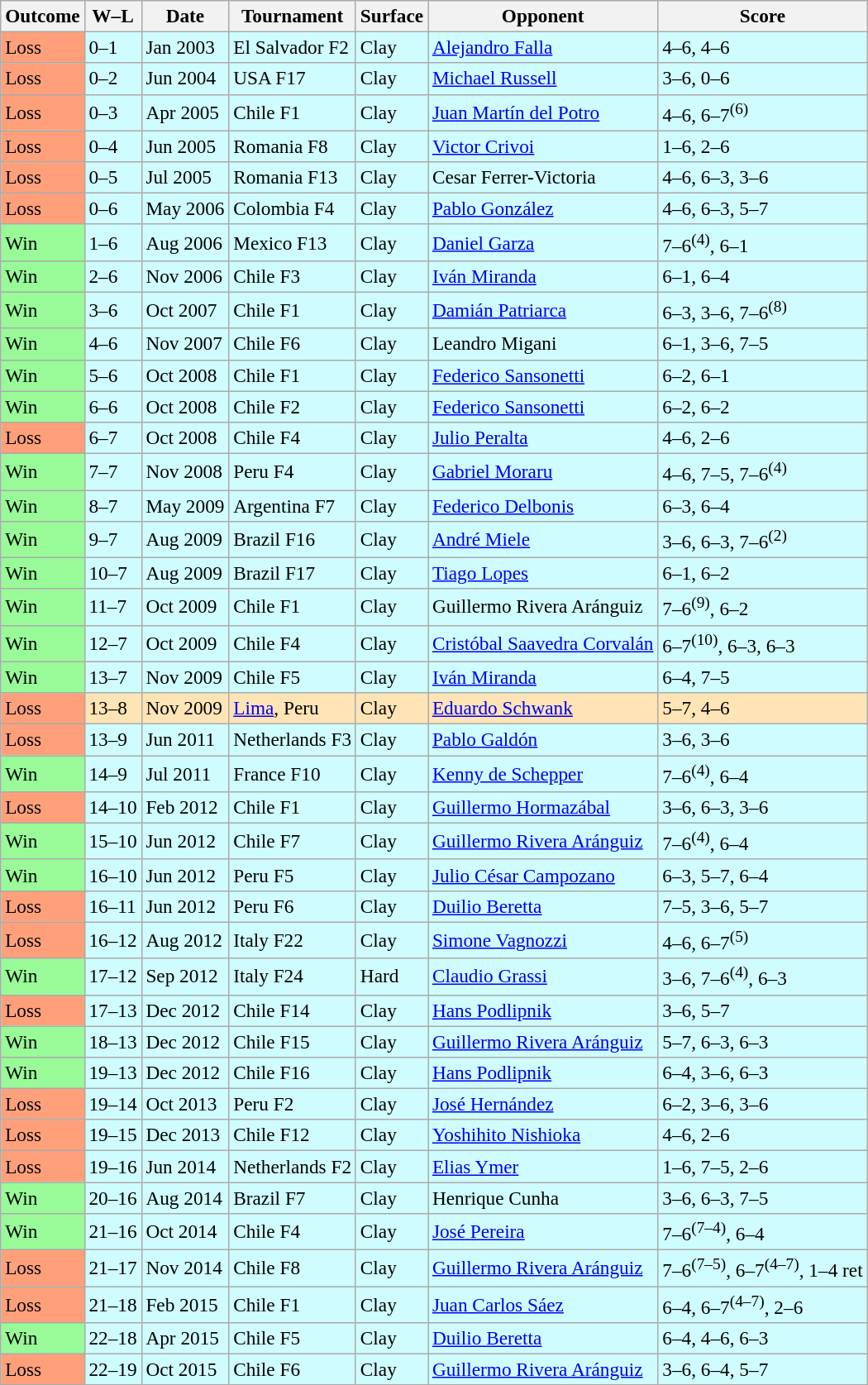<table class="sortable wikitable" style=font-size:97%>
<tr>
<th>Outcome</th>
<th>W–L</th>
<th>Date</th>
<th>Tournament</th>
<th>Surface</th>
<th>Opponent</th>
<th>Score</th>
</tr>
<tr bgcolor=cffcff>
<td style="background:#ffa07a;">Loss</td>
<td>0–1</td>
<td>Jan 2003</td>
<td>El Salvador F2</td>
<td>Clay</td>
<td> <a href='#'>Alejandro Falla</a></td>
<td>4–6, 4–6</td>
</tr>
<tr bgcolor=cffcff>
<td style="background:#ffa07a;">Loss</td>
<td>0–2</td>
<td>Jun 2004</td>
<td>USA F17</td>
<td>Clay</td>
<td> <a href='#'>Michael Russell</a></td>
<td>3–6, 0–6</td>
</tr>
<tr bgcolor=cffcff>
<td style="background:#ffa07a;">Loss</td>
<td>0–3</td>
<td>Apr 2005</td>
<td>Chile F1</td>
<td>Clay</td>
<td> <a href='#'>Juan Martín del Potro</a></td>
<td>4–6, 6–7<sup>(6)</sup></td>
</tr>
<tr bgcolor=cffcff>
<td style="background:#ffa07a;">Loss</td>
<td>0–4</td>
<td>Jun 2005</td>
<td>Romania F8</td>
<td>Clay</td>
<td> <a href='#'>Victor Crivoi</a></td>
<td>1–6, 2–6</td>
</tr>
<tr bgcolor=cffcff>
<td style="background:#ffa07a;">Loss</td>
<td>0–5</td>
<td>Jul 2005</td>
<td>Romania F13</td>
<td>Clay</td>
<td> Cesar Ferrer-Victoria</td>
<td>4–6, 6–3, 3–6</td>
</tr>
<tr bgcolor=cffcff>
<td style="background:#ffa07a;">Loss</td>
<td>0–6</td>
<td>May 2006</td>
<td>Colombia F4</td>
<td>Clay</td>
<td> <a href='#'>Pablo González</a></td>
<td>4–6, 6–3, 5–7</td>
</tr>
<tr bgcolor=cffcff>
<td style="background:#98fb98;">Win</td>
<td>1–6</td>
<td>Aug 2006</td>
<td>Mexico F13</td>
<td>Clay</td>
<td> <a href='#'>Daniel Garza</a></td>
<td>7–6<sup>(4)</sup>, 6–1</td>
</tr>
<tr bgcolor=cffcff>
<td style="background:#98fb98;">Win</td>
<td>2–6</td>
<td>Nov 2006</td>
<td>Chile F3</td>
<td>Clay</td>
<td> <a href='#'>Iván Miranda</a></td>
<td>6–1, 6–4</td>
</tr>
<tr bgcolor=cffcff>
<td style="background:#98fb98;">Win</td>
<td>3–6</td>
<td>Oct 2007</td>
<td>Chile F1</td>
<td>Clay</td>
<td> <a href='#'>Damián Patriarca</a></td>
<td>6–3, 3–6, 7–6<sup>(8)</sup></td>
</tr>
<tr bgcolor=cffcff>
<td style="background:#98fb98;">Win</td>
<td>4–6</td>
<td>Nov 2007</td>
<td>Chile F6</td>
<td>Clay</td>
<td> Leandro Migani</td>
<td>6–1, 3–6, 7–5</td>
</tr>
<tr bgcolor=cffcff>
<td style="background:#98fb98;">Win</td>
<td>5–6</td>
<td>Oct 2008</td>
<td>Chile F1</td>
<td>Clay</td>
<td> <a href='#'>Federico Sansonetti</a></td>
<td>6–2, 6–1</td>
</tr>
<tr bgcolor=cffcff>
<td style="background:#98fb98;">Win</td>
<td>6–6</td>
<td>Oct 2008</td>
<td>Chile F2</td>
<td>Clay</td>
<td> <a href='#'>Federico Sansonetti</a></td>
<td>6–2, 6–2</td>
</tr>
<tr bgcolor=cffcff>
<td style="background:#ffa07a;">Loss</td>
<td>6–7</td>
<td>Oct 2008</td>
<td>Chile F4</td>
<td>Clay</td>
<td> <a href='#'>Julio Peralta</a></td>
<td>4–6, 2–6</td>
</tr>
<tr bgcolor=cffcff>
<td style="background:#98fb98;">Win</td>
<td>7–7</td>
<td>Nov 2008</td>
<td>Peru F4</td>
<td>Clay</td>
<td> <a href='#'>Gabriel Moraru</a></td>
<td>4–6, 7–5, 7–6<sup>(4)</sup></td>
</tr>
<tr bgcolor=cffcff>
<td style="background:#98fb98;">Win</td>
<td>8–7</td>
<td>May 2009</td>
<td>Argentina F7</td>
<td>Clay</td>
<td> <a href='#'>Federico Delbonis</a></td>
<td>6–3, 6–4</td>
</tr>
<tr bgcolor=cffcff>
<td style="background:#98fb98;">Win</td>
<td>9–7</td>
<td>Aug 2009</td>
<td>Brazil F16</td>
<td>Clay</td>
<td> <a href='#'>André Miele</a></td>
<td>3–6, 6–3, 7–6<sup>(2)</sup></td>
</tr>
<tr bgcolor=cffcff>
<td style="background:#98fb98;">Win</td>
<td>10–7</td>
<td>Aug 2009</td>
<td>Brazil F17</td>
<td>Clay</td>
<td> <a href='#'>Tiago Lopes</a></td>
<td>6–1, 6–2</td>
</tr>
<tr bgcolor=cffcff>
<td style="background:#98fb98;">Win</td>
<td>11–7</td>
<td>Oct 2009</td>
<td>Chile F1</td>
<td>Clay</td>
<td> Guillermo Rivera Aránguiz</td>
<td>7–6<sup>(9)</sup>, 6–2</td>
</tr>
<tr bgcolor=cffcff>
<td style="background:#98fb98;">Win</td>
<td>12–7</td>
<td>Oct 2009</td>
<td>Chile F4</td>
<td>Clay</td>
<td> <a href='#'>Cristóbal Saavedra Corvalán</a></td>
<td>6–7<sup>(10)</sup>, 6–3, 6–3</td>
</tr>
<tr bgcolor=cffcff>
<td style="background:#98fb98;">Win</td>
<td>13–7</td>
<td>Nov 2009</td>
<td>Chile F5</td>
<td>Clay</td>
<td> <a href='#'>Iván Miranda</a></td>
<td>6–4, 7–5</td>
</tr>
<tr bgcolor=moccasin>
<td style="background:#ffa07a;">Loss</td>
<td>13–8</td>
<td>Nov 2009</td>
<td><a href='#'>Lima</a>, Peru</td>
<td>Clay</td>
<td> <a href='#'>Eduardo Schwank</a></td>
<td>5–7, 4–6</td>
</tr>
<tr bgcolor=cffcff>
<td style="background:#ffa07a;">Loss</td>
<td>13–9</td>
<td>Jun 2011</td>
<td>Netherlands F3</td>
<td>Clay</td>
<td> <a href='#'>Pablo Galdón</a></td>
<td>3–6, 3–6</td>
</tr>
<tr bgcolor=cffcff>
<td style="background:#98fb98;">Win</td>
<td>14–9</td>
<td>Jul 2011</td>
<td>France F10</td>
<td>Clay</td>
<td> <a href='#'>Kenny de Schepper</a></td>
<td>7–6<sup>(4)</sup>, 6–4</td>
</tr>
<tr bgcolor=cffcff>
<td style="background:#ffa07a;">Loss</td>
<td>14–10</td>
<td>Feb 2012</td>
<td>Chile F1</td>
<td>Clay</td>
<td> <a href='#'>Guillermo Hormazábal</a></td>
<td>3–6, 6–3, 3–6</td>
</tr>
<tr bgcolor=cffcff>
<td style="background:#98fb98;">Win</td>
<td>15–10</td>
<td>Jun 2012</td>
<td>Chile F7</td>
<td>Clay</td>
<td> <a href='#'>Guillermo Rivera Aránguiz</a></td>
<td>7–6<sup>(4)</sup>, 6–4</td>
</tr>
<tr bgcolor=cffcff>
<td style="background:#98fb98;">Win</td>
<td>16–10</td>
<td>Jun 2012</td>
<td>Peru F5</td>
<td>Clay</td>
<td> <a href='#'>Julio César Campozano</a></td>
<td>6–3, 5–7, 6–4</td>
</tr>
<tr bgcolor=cffcff>
<td style="background:#ffa07a;">Loss</td>
<td>16–11</td>
<td>Jun 2012</td>
<td>Peru F6</td>
<td>Clay</td>
<td> <a href='#'>Duilio Beretta</a></td>
<td>7–5, 3–6, 5–7</td>
</tr>
<tr bgcolor=cffcff>
<td style="background:#ffa07a;">Loss</td>
<td>16–12</td>
<td>Aug 2012</td>
<td>Italy F22</td>
<td>Clay</td>
<td> <a href='#'>Simone Vagnozzi</a></td>
<td>4–6, 6–7<sup>(5)</sup></td>
</tr>
<tr bgcolor=cffcff>
<td style="background:#98fb98;">Win</td>
<td>17–12</td>
<td>Sep 2012</td>
<td>Italy F24</td>
<td>Hard</td>
<td> <a href='#'>Claudio Grassi</a></td>
<td>3–6, 7–6<sup>(4)</sup>, 6–3</td>
</tr>
<tr bgcolor=cffcff>
<td style="background:#ffa07a;">Loss</td>
<td>17–13</td>
<td>Dec 2012</td>
<td>Chile F14</td>
<td>Clay</td>
<td> <a href='#'>Hans Podlipnik</a></td>
<td>3–6, 5–7</td>
</tr>
<tr bgcolor=cffcff>
<td style="background:#98fb98;">Win</td>
<td>18–13</td>
<td>Dec 2012</td>
<td>Chile F15</td>
<td>Clay</td>
<td> <a href='#'>Guillermo Rivera Aránguiz</a></td>
<td>5–7, 6–3, 6–3</td>
</tr>
<tr bgcolor=cffcff>
<td style="background:#98fb98;">Win</td>
<td>19–13</td>
<td>Dec 2012</td>
<td>Chile F16</td>
<td>Clay</td>
<td> <a href='#'>Hans Podlipnik</a></td>
<td>6–4, 3–6, 6–3</td>
</tr>
<tr bgcolor=cffcff>
<td style="background:#ffa07a;">Loss</td>
<td>19–14</td>
<td>Oct 2013</td>
<td>Peru F2</td>
<td>Clay</td>
<td> <a href='#'>José Hernández</a></td>
<td>6–2, 3–6, 3–6</td>
</tr>
<tr bgcolor=cffcff>
<td style="background:#ffa07a;">Loss</td>
<td>19–15</td>
<td>Dec 2013</td>
<td>Chile F12</td>
<td>Clay</td>
<td> <a href='#'>Yoshihito Nishioka</a></td>
<td>4–6, 2–6</td>
</tr>
<tr bgcolor=cffcff>
<td style="background:#ffa07a;">Loss</td>
<td>19–16</td>
<td>Jun 2014</td>
<td>Netherlands F2</td>
<td>Clay</td>
<td> <a href='#'>Elias Ymer</a></td>
<td>1–6, 7–5, 2–6</td>
</tr>
<tr bgcolor=cffcff>
<td style="background:#98fb98;">Win</td>
<td>20–16</td>
<td>Aug 2014</td>
<td>Brazil F7</td>
<td>Clay</td>
<td> Henrique Cunha</td>
<td>3–6, 6–3, 7–5</td>
</tr>
<tr bgcolor=cffcff>
<td style="background:#98fb98;">Win</td>
<td>21–16</td>
<td>Oct 2014</td>
<td>Chile F4</td>
<td>Clay</td>
<td> <a href='#'>José Pereira</a></td>
<td>7–6<sup>(7–4)</sup>, 6–4</td>
</tr>
<tr bgcolor=cffcff>
<td style="background:#ffa07a;">Loss</td>
<td>21–17</td>
<td>Nov 2014</td>
<td>Chile F8</td>
<td>Clay</td>
<td> <a href='#'>Guillermo Rivera Aránguiz</a></td>
<td>7–6<sup>(7–5)</sup>, 6–7<sup>(4–7)</sup>, 1–4 ret</td>
</tr>
<tr bgcolor=cffcff>
<td style="background:#ffa07a;">Loss</td>
<td>21–18</td>
<td>Feb 2015</td>
<td>Chile F1</td>
<td>Clay</td>
<td> <a href='#'>Juan Carlos Sáez</a></td>
<td>6–4, 6–7<sup>(4–7)</sup>, 2–6</td>
</tr>
<tr bgcolor=cffcff>
<td style="background:#98fb98;">Win</td>
<td>22–18</td>
<td>Apr 2015</td>
<td>Chile F5</td>
<td>Clay</td>
<td> <a href='#'>Duilio Beretta</a></td>
<td>6–4, 4–6, 6–3</td>
</tr>
<tr bgcolor=cffcff>
<td style="background:#ffa07a;">Loss</td>
<td>22–19</td>
<td>Oct 2015</td>
<td>Chile F6</td>
<td>Clay</td>
<td> <a href='#'>Guillermo Rivera Aránguiz</a></td>
<td>3–6, 6–4, 5–7</td>
</tr>
</table>
